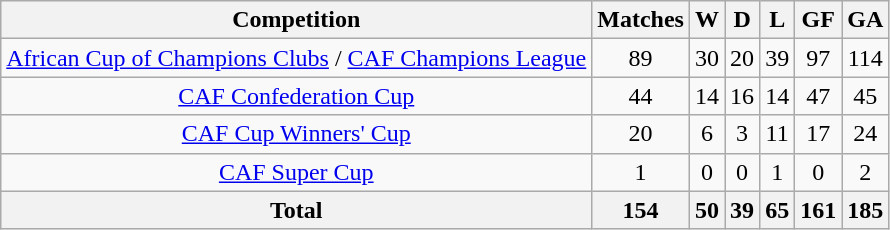<table class="wikitable sortable" style="text-align:center">
<tr>
<th>Competition</th>
<th>Matches</th>
<th>W</th>
<th>D</th>
<th>L</th>
<th>GF</th>
<th>GA</th>
</tr>
<tr>
<td><a href='#'>African Cup of Champions Clubs</a> / <a href='#'>CAF Champions League</a></td>
<td>89</td>
<td>30</td>
<td>20</td>
<td>39</td>
<td>97</td>
<td>114</td>
</tr>
<tr>
<td><a href='#'>CAF Confederation Cup</a></td>
<td>44</td>
<td>14</td>
<td>16</td>
<td>14</td>
<td>47</td>
<td>45</td>
</tr>
<tr>
<td><a href='#'>CAF Cup Winners' Cup</a></td>
<td>20</td>
<td>6</td>
<td>3</td>
<td>11</td>
<td>17</td>
<td>24</td>
</tr>
<tr>
<td><a href='#'>CAF Super Cup</a></td>
<td>1</td>
<td>0</td>
<td>0</td>
<td>1</td>
<td>0</td>
<td>2</td>
</tr>
<tr>
<th><strong>Total</strong></th>
<th>154</th>
<th>50</th>
<th>39</th>
<th>65</th>
<th>161</th>
<th>185</th>
</tr>
</table>
